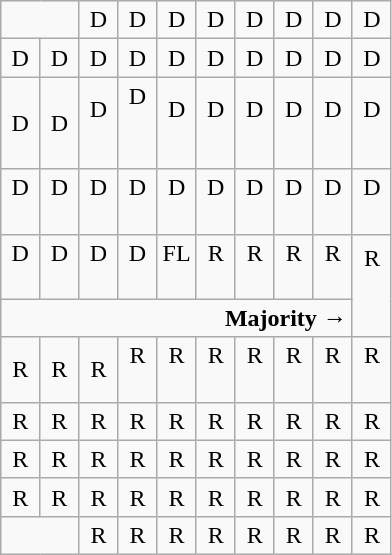<table class="wikitable" style="text-align:center">
<tr>
<td colspan=2> </td>
<td>D</td>
<td>D</td>
<td>D</td>
<td>D</td>
<td>D</td>
<td>D</td>
<td>D</td>
<td>D</td>
</tr>
<tr>
<td width=10% >D</td>
<td width=10% >D</td>
<td width=10% >D</td>
<td width=10% >D</td>
<td width=10% >D</td>
<td width=10% >D</td>
<td width=10% >D</td>
<td width=10% >D</td>
<td width=10% >D</td>
<td width=10% >D</td>
</tr>
<tr>
<td>D</td>
<td>D</td>
<td>D<br><br></td>
<td>D<br><br><br></td>
<td>D<br><br></td>
<td>D<br><br></td>
<td>D<br><br></td>
<td>D<br><br></td>
<td>D<br><br></td>
<td>D<br><br></td>
</tr>
<tr>
<td>D<br><br></td>
<td>D<br><br></td>
<td>D<br><br></td>
<td>D<br><br></td>
<td>D<br><br></td>
<td>D<br><br></td>
<td>D<br><br></td>
<td>D<br><br></td>
<td>D<br><br></td>
<td>D<br><br></td>
</tr>
<tr>
<td>D<br><br></td>
<td>D<br><br></td>
<td>D<br><br></td>
<td>D<br><br></td>
<td>FL<br><br></td>
<td>R<br><br></td>
<td>R<br><br></td>
<td>R<br><br></td>
<td>R<br><br></td>
<td rowspan=2 >R<br><br><br></td>
</tr>
<tr>
<td colspan=9 align=right><strong>Majority →</strong></td>
</tr>
<tr>
<td>R</td>
<td>R</td>
<td>R</td>
<td>R<br><br></td>
<td>R<br><br></td>
<td>R<br><br></td>
<td>R<br><br></td>
<td>R<br><br></td>
<td>R<br><br></td>
<td>R<br><br></td>
</tr>
<tr>
<td>R</td>
<td>R</td>
<td>R</td>
<td>R</td>
<td>R</td>
<td>R</td>
<td>R</td>
<td>R</td>
<td>R</td>
<td>R</td>
</tr>
<tr>
<td>R</td>
<td>R</td>
<td>R</td>
<td>R</td>
<td>R</td>
<td>R</td>
<td>R</td>
<td>R</td>
<td>R</td>
<td>R</td>
</tr>
<tr>
<td>R</td>
<td>R</td>
<td>R</td>
<td>R</td>
<td>R</td>
<td>R</td>
<td>R</td>
<td>R</td>
<td>R</td>
<td>R</td>
</tr>
<tr>
<td colspan=2></td>
<td>R</td>
<td>R</td>
<td>R</td>
<td>R</td>
<td>R</td>
<td>R</td>
<td>R</td>
<td>R</td>
</tr>
</table>
